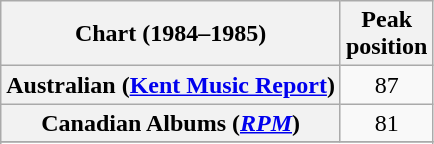<table class="wikitable sortable plainrowheaders" style="text-align:center">
<tr>
<th scope="col">Chart (1984–1985)</th>
<th scope="col">Peak<br>position</th>
</tr>
<tr>
<th scope="row">Australian (<a href='#'>Kent Music Report</a>)</th>
<td>87</td>
</tr>
<tr>
<th scope="row">Canadian Albums (<em><a href='#'>RPM</a></em>)</th>
<td>81</td>
</tr>
<tr>
</tr>
<tr>
</tr>
</table>
